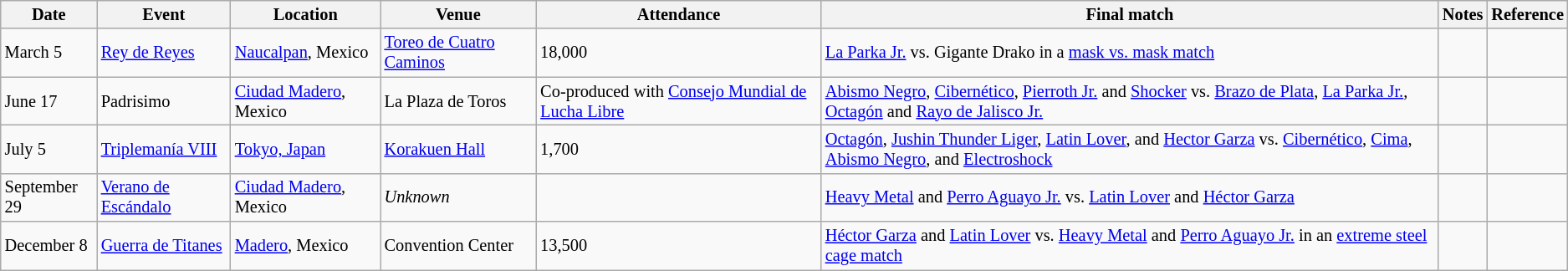<table class="wikitable" style="font-size:85%;">
<tr>
<th>Date</th>
<th>Event</th>
<th>Location</th>
<th>Venue</th>
<th>Attendance</th>
<th>Final match</th>
<th>Notes</th>
<th>Reference</th>
</tr>
<tr>
<td>March 5</td>
<td><a href='#'>Rey de Reyes</a></td>
<td><a href='#'>Naucalpan</a>, Mexico</td>
<td><a href='#'>Toreo de Cuatro Caminos</a></td>
<td>18,000</td>
<td><a href='#'>La Parka Jr.</a> vs. Gigante Drako in a <a href='#'>mask vs. mask match</a></td>
<td></td>
</tr>
<tr>
<td>June 17</td>
<td>Padrisimo</td>
<td><a href='#'>Ciudad Madero</a>, Mexico</td>
<td>La Plaza de Toros</td>
<td>Co-produced with <a href='#'>Consejo Mundial de Lucha Libre</a></td>
<td><a href='#'>Abismo Negro</a>, <a href='#'>Cibernético</a>, <a href='#'>Pierroth Jr.</a> and <a href='#'>Shocker</a> vs. <a href='#'>Brazo de Plata</a>, <a href='#'>La Parka Jr.</a>, <a href='#'>Octagón</a> and <a href='#'>Rayo de Jalisco Jr.</a></td>
<td></td>
<td></td>
</tr>
<tr>
<td>July 5</td>
<td><a href='#'>Triplemanía VIII</a></td>
<td><a href='#'>Tokyo, Japan</a></td>
<td><a href='#'>Korakuen Hall</a></td>
<td>1,700</td>
<td><a href='#'>Octagón</a>, <a href='#'>Jushin Thunder Liger</a>, <a href='#'>Latin Lover</a>, and <a href='#'>Hector Garza</a> vs. <a href='#'>Cibernético</a>, <a href='#'>Cima</a>, <a href='#'>Abismo Negro</a>, and <a href='#'>Electroshock</a></td>
<td></td>
<td></td>
</tr>
<tr>
<td>September 29</td>
<td><a href='#'>Verano de Escándalo</a></td>
<td><a href='#'>Ciudad Madero</a>, Mexico</td>
<td><em>Unknown</em></td>
<td></td>
<td><a href='#'>Heavy Metal</a> and <a href='#'>Perro Aguayo Jr.</a> vs. <a href='#'>Latin Lover</a> and <a href='#'>Héctor Garza</a></td>
<td></td>
<td></td>
</tr>
<tr>
<td>December 8</td>
<td><a href='#'>Guerra de Titanes</a></td>
<td><a href='#'>Madero</a>, Mexico</td>
<td>Convention Center</td>
<td>13,500</td>
<td><a href='#'>Héctor Garza</a> and <a href='#'>Latin Lover</a> vs. <a href='#'>Heavy Metal</a> and <a href='#'>Perro Aguayo Jr.</a> in an <a href='#'>extreme steel cage match</a></td>
<td></td>
<td></td>
</tr>
</table>
